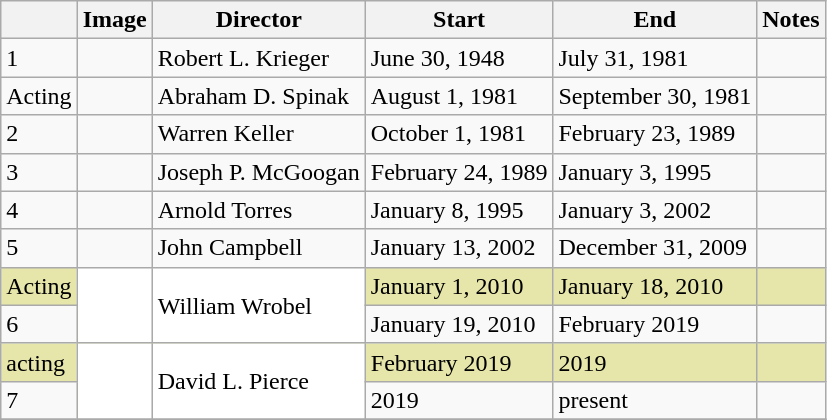<table class="wikitable">
<tr>
<th></th>
<th>Image</th>
<th>Director</th>
<th>Start</th>
<th>End</th>
<th>Notes</th>
</tr>
<tr>
<td>1</td>
<td></td>
<td>Robert L. Krieger</td>
<td>June 30, 1948</td>
<td>July 31, 1981</td>
<td></td>
</tr>
<tr>
<td>Acting</td>
<td></td>
<td>Abraham D. Spinak</td>
<td>August 1, 1981</td>
<td>September 30, 1981</td>
<td></td>
</tr>
<tr>
<td>2</td>
<td></td>
<td>Warren Keller</td>
<td>October 1, 1981</td>
<td>February 23, 1989</td>
<td></td>
</tr>
<tr>
<td>3</td>
<td></td>
<td>Joseph P. McGoogan</td>
<td>February 24, 1989</td>
<td>January 3, 1995</td>
<td></td>
</tr>
<tr>
<td>4</td>
<td></td>
<td>Arnold Torres</td>
<td>January 8, 1995</td>
<td>January 3, 2002</td>
<td></td>
</tr>
<tr>
<td>5</td>
<td></td>
<td>John Campbell</td>
<td>January 13, 2002</td>
<td>December 31, 2009</td>
<td></td>
</tr>
<tr bgcolor="#e6e6aa">
<td>Acting</td>
<td rowspan="2" bgcolor="#ffffff"></td>
<td rowspan="2" bgcolor="#ffffff">William Wrobel</td>
<td>January 1, 2010</td>
<td>January 18, 2010</td>
<td></td>
</tr>
<tr>
<td>6</td>
<td>January 19, 2010</td>
<td>February 2019</td>
<td></td>
</tr>
<tr bgcolor="#e6e6aa">
<td>acting</td>
<td rowspan="2" bgcolor="#ffffff"></td>
<td rowspan="2" bgcolor="#ffffff">David L. Pierce</td>
<td>February 2019</td>
<td>2019</td>
<td></td>
</tr>
<tr>
<td>7</td>
<td>2019</td>
<td>present</td>
<td></td>
</tr>
<tr>
</tr>
</table>
